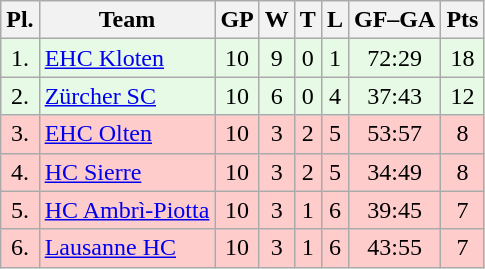<table class="wikitable">
<tr>
<th>Pl.</th>
<th>Team</th>
<th>GP</th>
<th>W</th>
<th>T</th>
<th>L</th>
<th>GF–GA</th>
<th>Pts</th>
</tr>
<tr align="center " bgcolor="#e6fae6">
<td>1.</td>
<td align="left"><a href='#'>EHC Kloten</a></td>
<td>10</td>
<td>9</td>
<td>0</td>
<td>1</td>
<td>72:29</td>
<td>18</td>
</tr>
<tr align="center "  bgcolor="#e6fae6">
<td>2.</td>
<td align="left"><a href='#'>Zürcher SC</a></td>
<td>10</td>
<td>6</td>
<td>0</td>
<td>4</td>
<td>37:43</td>
<td>12</td>
</tr>
<tr align="center "  bgcolor="#ffcccc">
<td>3.</td>
<td align="left"><a href='#'>EHC Olten</a></td>
<td>10</td>
<td>3</td>
<td>2</td>
<td>5</td>
<td>53:57</td>
<td>8</td>
</tr>
<tr align="center "  bgcolor="#ffcccc">
<td>4.</td>
<td align="left"><a href='#'>HC Sierre</a></td>
<td>10</td>
<td>3</td>
<td>2</td>
<td>5</td>
<td>34:49</td>
<td>8</td>
</tr>
<tr align="center " bgcolor="#ffcccc">
<td>5.</td>
<td align="left"><a href='#'>HC Ambrì-Piotta</a></td>
<td>10</td>
<td>3</td>
<td>1</td>
<td>6</td>
<td>39:45</td>
<td>7</td>
</tr>
<tr align="center "  bgcolor="#ffcccc">
<td>6.</td>
<td align="left"><a href='#'>Lausanne HC</a></td>
<td>10</td>
<td>3</td>
<td>1</td>
<td>6</td>
<td>43:55</td>
<td>7</td>
</tr>
</table>
